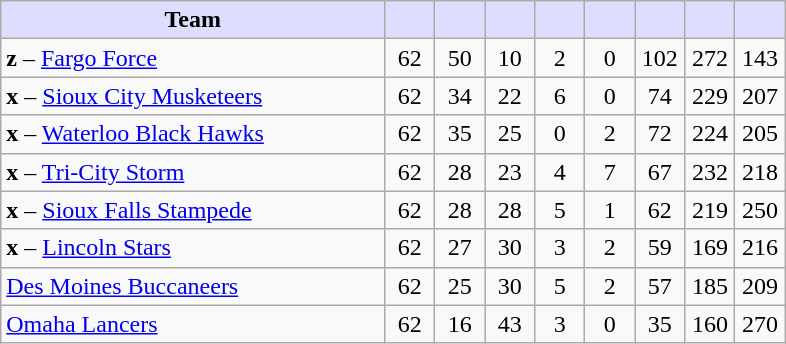<table class="wikitable" style="text-align:center">
<tr>
<th style="background:#ddf; width:46%;">Team</th>
<th style="background:#ddf; width:6%;"></th>
<th style="background:#ddf; width:6%;"></th>
<th style="background:#ddf; width:6%;"></th>
<th style="background:#ddf; width:6%;"></th>
<th style="background:#ddf; width:6%;"></th>
<th style="background:#ddf; width:6%;"></th>
<th style="background:#ddf; width:6%;"></th>
<th style="background:#ddf; width:6%;"></th>
</tr>
<tr>
<td align=left><strong>z</strong> – <a href='#'>Fargo Force</a></td>
<td>62</td>
<td>50</td>
<td>10</td>
<td>2</td>
<td>0</td>
<td>102</td>
<td>272</td>
<td>143</td>
</tr>
<tr>
<td align=left><strong>x</strong> – <a href='#'>Sioux City Musketeers</a></td>
<td>62</td>
<td>34</td>
<td>22</td>
<td>6</td>
<td>0</td>
<td>74</td>
<td>229</td>
<td>207</td>
</tr>
<tr>
<td align=left><strong>x</strong> – <a href='#'>Waterloo Black Hawks</a></td>
<td>62</td>
<td>35</td>
<td>25</td>
<td>0</td>
<td>2</td>
<td>72</td>
<td>224</td>
<td>205</td>
</tr>
<tr>
<td align=left><strong>x</strong> – <a href='#'>Tri-City Storm</a></td>
<td>62</td>
<td>28</td>
<td>23</td>
<td>4</td>
<td>7</td>
<td>67</td>
<td>232</td>
<td>218</td>
</tr>
<tr>
<td align=left><strong>x</strong> – <a href='#'>Sioux Falls Stampede</a></td>
<td>62</td>
<td>28</td>
<td>28</td>
<td>5</td>
<td>1</td>
<td>62</td>
<td>219</td>
<td>250</td>
</tr>
<tr>
<td align=left><strong>x</strong> – <a href='#'>Lincoln Stars</a></td>
<td>62</td>
<td>27</td>
<td>30</td>
<td>3</td>
<td>2</td>
<td>59</td>
<td>169</td>
<td>216</td>
</tr>
<tr>
<td align=left><a href='#'>Des Moines Buccaneers</a></td>
<td>62</td>
<td>25</td>
<td>30</td>
<td>5</td>
<td>2</td>
<td>57</td>
<td>185</td>
<td>209</td>
</tr>
<tr>
<td align=left><a href='#'>Omaha Lancers</a></td>
<td>62</td>
<td>16</td>
<td>43</td>
<td>3</td>
<td>0</td>
<td>35</td>
<td>160</td>
<td>270</td>
</tr>
</table>
